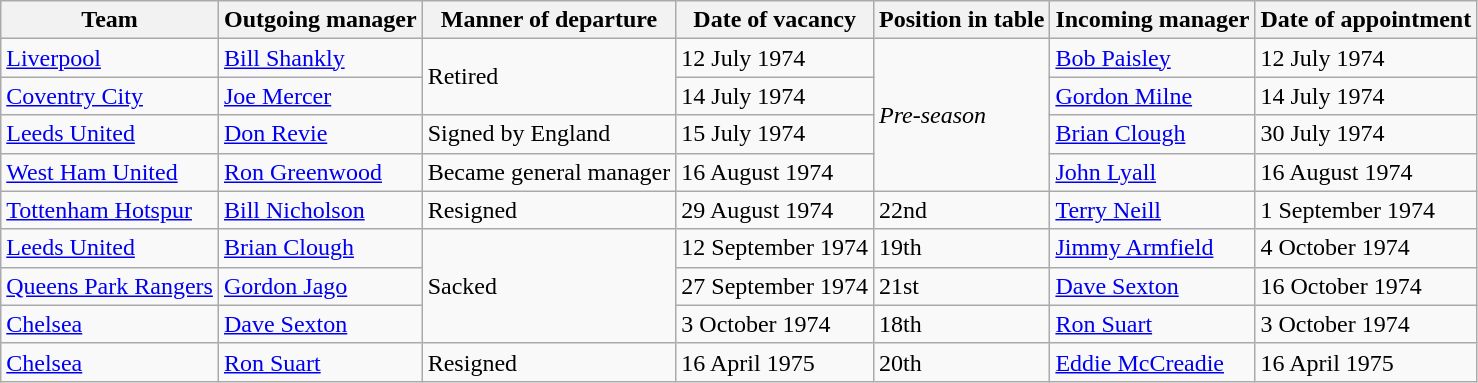<table class="wikitable">
<tr>
<th>Team</th>
<th>Outgoing manager</th>
<th>Manner of departure</th>
<th>Date of vacancy</th>
<th>Position in table</th>
<th>Incoming manager</th>
<th>Date of appointment</th>
</tr>
<tr>
<td><a href='#'>Liverpool</a></td>
<td> <a href='#'>Bill Shankly</a></td>
<td Rowspan="2">Retired</td>
<td>12 July 1974</td>
<td Rowspan="4"><em>Pre-season</em></td>
<td> <a href='#'>Bob Paisley</a></td>
<td>12 July 1974</td>
</tr>
<tr>
<td><a href='#'>Coventry City</a></td>
<td> <a href='#'>Joe Mercer</a></td>
<td>14 July 1974</td>
<td> <a href='#'>Gordon Milne</a></td>
<td>14 July 1974</td>
</tr>
<tr>
<td><a href='#'>Leeds United</a></td>
<td> <a href='#'>Don Revie</a></td>
<td>Signed by England</td>
<td>15 July 1974</td>
<td> <a href='#'>Brian Clough</a></td>
<td>30 July 1974</td>
</tr>
<tr>
<td><a href='#'>West Ham United</a></td>
<td> <a href='#'>Ron Greenwood</a></td>
<td>Became general manager</td>
<td>16 August 1974</td>
<td> <a href='#'>John Lyall</a></td>
<td>16 August 1974</td>
</tr>
<tr>
<td><a href='#'>Tottenham Hotspur</a></td>
<td> <a href='#'>Bill Nicholson</a></td>
<td>Resigned</td>
<td>29 August 1974</td>
<td>22nd</td>
<td> <a href='#'>Terry Neill</a></td>
<td>1 September 1974</td>
</tr>
<tr>
<td><a href='#'>Leeds United</a></td>
<td> <a href='#'>Brian Clough</a></td>
<td Rowspan="3">Sacked</td>
<td>12 September 1974</td>
<td>19th</td>
<td> <a href='#'>Jimmy Armfield</a></td>
<td>4 October 1974</td>
</tr>
<tr>
<td><a href='#'>Queens Park Rangers</a></td>
<td> <a href='#'>Gordon Jago</a></td>
<td>27 September 1974</td>
<td>21st</td>
<td> <a href='#'>Dave Sexton</a></td>
<td>16 October 1974</td>
</tr>
<tr>
<td><a href='#'>Chelsea</a></td>
<td> <a href='#'>Dave Sexton</a></td>
<td>3 October 1974</td>
<td>18th</td>
<td> <a href='#'>Ron Suart</a></td>
<td>3 October 1974</td>
</tr>
<tr>
<td><a href='#'>Chelsea</a></td>
<td> <a href='#'>Ron Suart</a></td>
<td>Resigned</td>
<td>16 April 1975</td>
<td>20th</td>
<td> <a href='#'>Eddie McCreadie</a></td>
<td>16 April 1975</td>
</tr>
</table>
